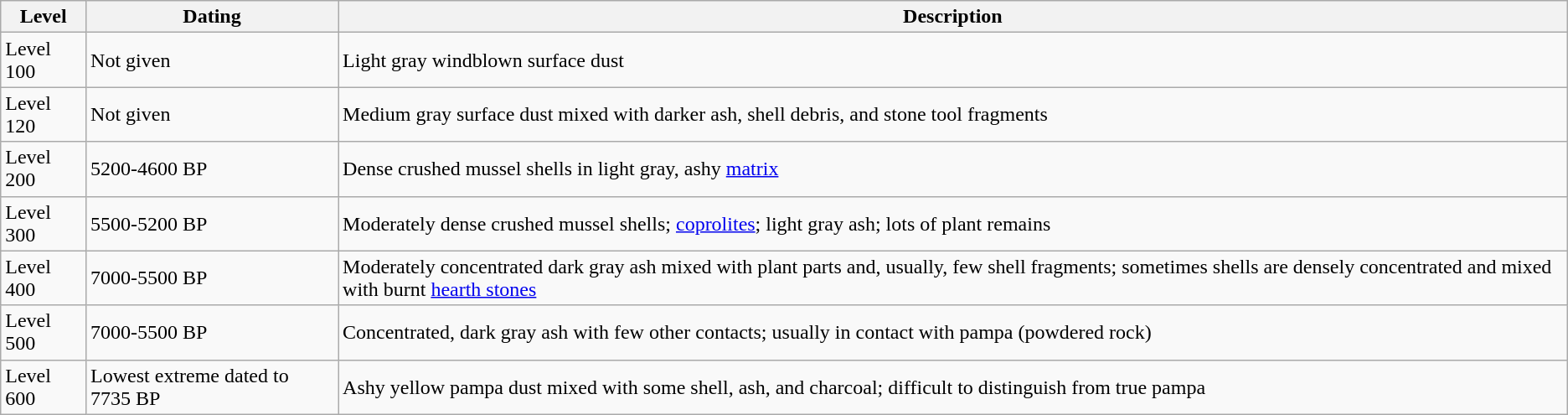<table class="wikitable">
<tr>
<th>Level</th>
<th>Dating</th>
<th>Description</th>
</tr>
<tr>
<td>Level 100</td>
<td>Not given</td>
<td>Light gray windblown surface dust</td>
</tr>
<tr>
<td>Level 120</td>
<td>Not given</td>
<td>Medium gray surface dust mixed with darker ash, shell debris, and stone tool fragments</td>
</tr>
<tr>
<td>Level 200</td>
<td>5200-4600 BP</td>
<td>Dense crushed mussel shells in light gray, ashy <a href='#'>matrix</a></td>
</tr>
<tr>
<td>Level 300</td>
<td>5500-5200 BP</td>
<td>Moderately dense crushed mussel shells; <a href='#'>coprolites</a>; light gray ash; lots of plant remains</td>
</tr>
<tr>
<td>Level 400</td>
<td>7000-5500 BP</td>
<td>Moderately concentrated dark gray ash mixed with plant parts and, usually, few shell fragments; sometimes shells are densely concentrated and mixed with burnt <a href='#'>hearth stones</a></td>
</tr>
<tr>
<td>Level 500</td>
<td>7000-5500 BP</td>
<td>Concentrated, dark gray ash with few other contacts; usually in contact with pampa (powdered rock)</td>
</tr>
<tr>
<td>Level 600</td>
<td>Lowest extreme dated to  7735 BP</td>
<td>Ashy yellow pampa dust mixed with some shell, ash, and charcoal; difficult to distinguish from true pampa</td>
</tr>
</table>
